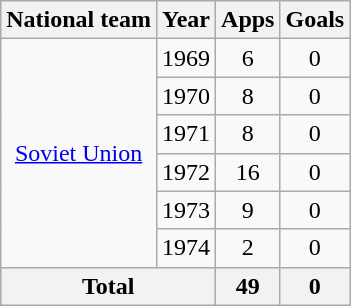<table class="wikitable" style="text-align:center">
<tr>
<th>National team</th>
<th>Year</th>
<th>Apps</th>
<th>Goals</th>
</tr>
<tr>
<td rowspan="6"><a href='#'>Soviet Union</a></td>
<td>1969</td>
<td>6</td>
<td>0</td>
</tr>
<tr>
<td>1970</td>
<td>8</td>
<td>0</td>
</tr>
<tr>
<td>1971</td>
<td>8</td>
<td>0</td>
</tr>
<tr>
<td>1972</td>
<td>16</td>
<td>0</td>
</tr>
<tr>
<td>1973</td>
<td>9</td>
<td>0</td>
</tr>
<tr>
<td>1974</td>
<td>2</td>
<td>0</td>
</tr>
<tr>
<th colspan="2">Total</th>
<th>49</th>
<th>0</th>
</tr>
</table>
